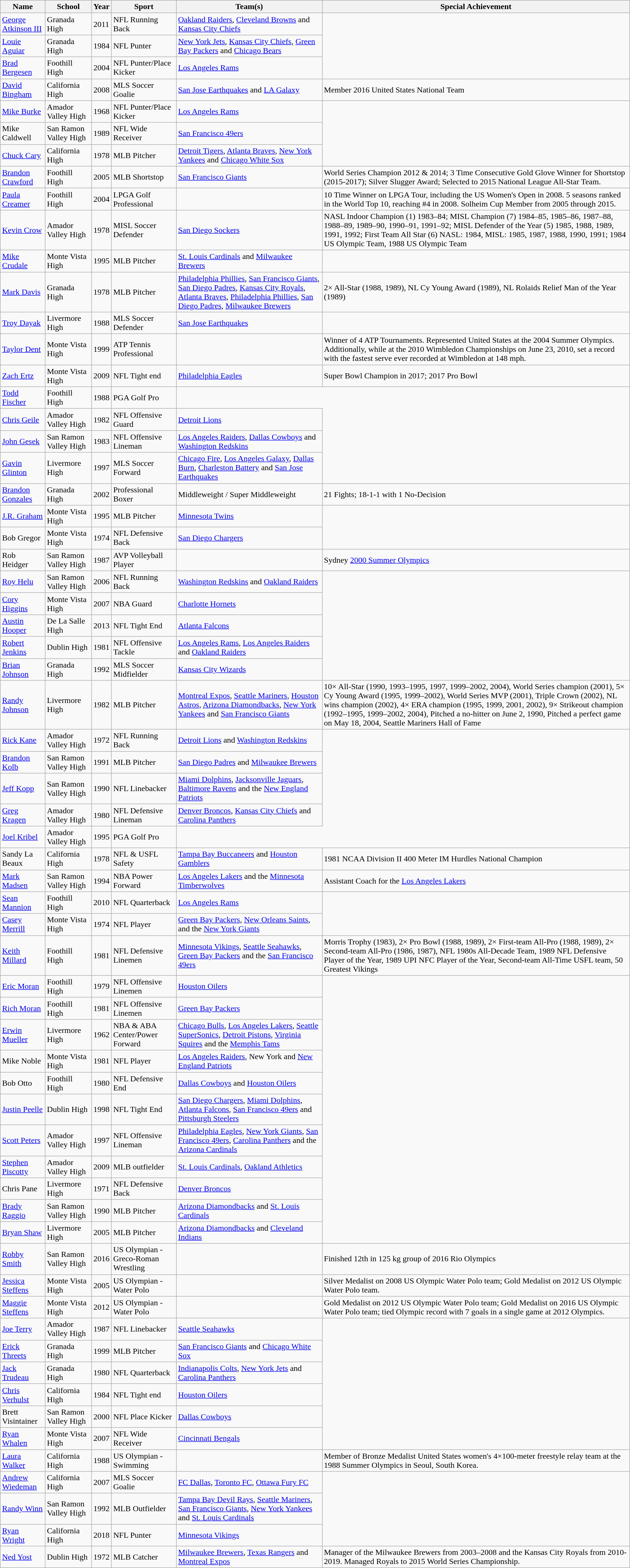<table class="wikitable sortable">
<tr>
<th>Name</th>
<th>School</th>
<th>Year</th>
<th>Sport</th>
<th>Team(s)</th>
<th>Special Achievement</th>
</tr>
<tr>
<td><a href='#'>George Atkinson III</a></td>
<td>Granada High</td>
<td>2011</td>
<td>NFL Running Back</td>
<td><a href='#'>Oakland Raiders</a>, <a href='#'>Cleveland Browns</a> and <a href='#'>Kansas City Chiefs</a></td>
</tr>
<tr>
<td><a href='#'>Louie Aguiar</a></td>
<td>Granada High</td>
<td>1984</td>
<td>NFL Punter</td>
<td><a href='#'>New York Jets</a>, <a href='#'>Kansas City Chiefs</a>, <a href='#'>Green Bay Packers</a> and <a href='#'>Chicago Bears</a></td>
</tr>
<tr>
<td><a href='#'>Brad Bergesen</a></td>
<td>Foothill High</td>
<td>2004</td>
<td>NFL Punter/Place Kicker</td>
<td><a href='#'>Los Angeles Rams</a></td>
</tr>
<tr>
<td><a href='#'>David Bingham</a></td>
<td>California High</td>
<td>2008</td>
<td>MLS Soccer Goalie</td>
<td><a href='#'>San Jose Earthquakes</a> and <a href='#'>LA Galaxy</a></td>
<td>Member 2016 United States National Team</td>
</tr>
<tr>
<td><a href='#'>Mike Burke</a></td>
<td>Amador Valley High</td>
<td>1968</td>
<td>NFL Punter/Place Kicker</td>
<td><a href='#'>Los Angeles Rams</a></td>
</tr>
<tr>
<td>Mike Caldwell</td>
<td>San Ramon Valley High</td>
<td>1989</td>
<td>NFL Wide Receiver</td>
<td><a href='#'>San Francisco 49ers</a></td>
</tr>
<tr>
<td><a href='#'>Chuck Cary</a></td>
<td>California High</td>
<td>1978</td>
<td>MLB Pitcher</td>
<td><a href='#'>Detroit Tigers</a>, <a href='#'>Atlanta Braves</a>, <a href='#'>New York Yankees</a> and <a href='#'>Chicago White Sox</a></td>
</tr>
<tr>
<td><a href='#'>Brandon Crawford</a></td>
<td>Foothill High</td>
<td>2005</td>
<td>MLB Shortstop</td>
<td><a href='#'>San Francisco Giants</a></td>
<td>World Series Champion 2012 & 2014; 3 Time Consecutive Gold Glove Winner for Shortstop (2015-2017); Silver Slugger Award; Selected to 2015 National League All-Star Team.</td>
</tr>
<tr |->
<td><a href='#'>Paula Creamer</a></td>
<td>Foothill High</td>
<td>2004</td>
<td>LPGA Golf Professional</td>
<td></td>
<td>10 Time Winner on LPGA Tour, including the US Women's Open in 2008. 5 seasons ranked in the World Top 10, reaching #4 in 2008. Solheim Cup Member from 2005 through 2015.</td>
</tr>
<tr>
<td><a href='#'>Kevin Crow</a></td>
<td>Amador Valley High</td>
<td>1978</td>
<td>MISL Soccer Defender</td>
<td><a href='#'>San Diego Sockers</a></td>
<td>NASL Indoor Champion (1) 1983–84; MISL Champion (7) 1984–85, 1985–86, 1987–88, 1988–89, 1989–90, 1990–91, 1991–92; MISL Defender of the Year (5) 1985, 1988, 1989, 1991, 1992; First Team All Star (6) NASL: 1984, MISL: 1985, 1987, 1988, 1990, 1991; 1984 US Olympic Team, 1988 US Olympic Team</td>
</tr>
<tr>
<td><a href='#'>Mike Crudale</a></td>
<td>Monte Vista High</td>
<td>1995</td>
<td>MLB Pitcher</td>
<td><a href='#'>St. Louis Cardinals</a> and <a href='#'>Milwaukee Brewers</a></td>
</tr>
<tr>
<td><a href='#'>Mark Davis</a></td>
<td>Granada High</td>
<td>1978</td>
<td>MLB Pitcher</td>
<td><a href='#'>Philadelphia Phillies</a>, <a href='#'>San Francisco Giants</a>, <a href='#'>San Diego Padres</a>, <a href='#'>Kansas City Royals</a>, <a href='#'>Atlanta Braves</a>, <a href='#'>Philadelphia Phillies</a>, <a href='#'>San Diego Padres</a>, <a href='#'>Milwaukee Brewers</a></td>
<td>2× All-Star (1988, 1989), NL Cy Young Award (1989), NL Rolaids Relief Man of the Year (1989)</td>
</tr>
<tr>
<td><a href='#'>Troy Dayak</a></td>
<td>Livermore High</td>
<td>1988</td>
<td>MLS Soccer Defender</td>
<td><a href='#'>San Jose Earthquakes</a></td>
</tr>
<tr>
<td><a href='#'>Taylor Dent</a></td>
<td>Monte Vista High</td>
<td>1999</td>
<td>ATP Tennis Professional</td>
<td></td>
<td>Winner of 4 ATP Tournaments. Represented United States at the 2004 Summer Olympics. Additionally, while at the 2010 Wimbledon Championships on June 23, 2010, set a record with the fastest serve ever recorded at Wimbledon at 148 mph.</td>
</tr>
<tr>
<td><a href='#'>Zach Ertz</a></td>
<td>Monte Vista High</td>
<td>2009</td>
<td>NFL Tight end</td>
<td><a href='#'>Philadelphia Eagles</a></td>
<td>Super Bowl Champion in 2017; 2017 Pro Bowl</td>
</tr>
<tr>
<td><a href='#'>Todd Fischer</a></td>
<td>Foothill High</td>
<td>1988</td>
<td>PGA Golf Pro</td>
</tr>
<tr>
<td><a href='#'>Chris Geile</a></td>
<td>Amador Valley High</td>
<td>1982</td>
<td>NFL Offensive Guard</td>
<td><a href='#'>Detroit Lions</a></td>
</tr>
<tr>
<td><a href='#'>John Gesek</a></td>
<td>San Ramon Valley High</td>
<td>1983</td>
<td>NFL Offensive Lineman</td>
<td><a href='#'>Los Angeles Raiders</a>, <a href='#'>Dallas Cowboys</a> and <a href='#'>Washington Redskins</a></td>
</tr>
<tr>
<td><a href='#'>Gavin Glinton</a></td>
<td>Livermore High</td>
<td>1997</td>
<td>MLS Soccer Forward</td>
<td><a href='#'>Chicago Fire</a>, <a href='#'>Los Angeles Galaxy</a>, <a href='#'>Dallas Burn</a>, <a href='#'>Charleston Battery</a> and <a href='#'>San Jose Earthquakes</a></td>
</tr>
<tr>
<td><a href='#'>Brandon Gonzales</a></td>
<td>Granada High</td>
<td>2002</td>
<td>Professional Boxer</td>
<td>Middleweight / Super Middleweight</td>
<td>21 Fights; 18-1-1 with 1 No-Decision</td>
</tr>
<tr>
<td><a href='#'>J.R. Graham</a></td>
<td>Monte Vista High</td>
<td>1995</td>
<td>MLB Pitcher</td>
<td><a href='#'>Minnesota Twins</a></td>
</tr>
<tr>
<td>Bob Gregor</td>
<td>Monte Vista High</td>
<td>1974</td>
<td>NFL Defensive Back</td>
<td><a href='#'>San Diego Chargers</a></td>
</tr>
<tr>
<td>Rob Heidger</td>
<td>San Ramon Valley High</td>
<td>1987</td>
<td>AVP Volleyball Player</td>
<td></td>
<td>Sydney <a href='#'>2000 Summer Olympics</a></td>
</tr>
<tr>
<td><a href='#'>Roy Helu</a></td>
<td>San Ramon Valley High</td>
<td>2006</td>
<td>NFL Running Back</td>
<td><a href='#'>Washington Redskins</a> and <a href='#'>Oakland Raiders</a></td>
</tr>
<tr>
<td><a href='#'>Cory Higgins</a></td>
<td>Monte Vista High</td>
<td>2007</td>
<td>NBA Guard</td>
<td><a href='#'>Charlotte Hornets</a></td>
</tr>
<tr>
<td><a href='#'>Austin Hooper</a></td>
<td>De La Salle High</td>
<td>2013</td>
<td>NFL Tight End</td>
<td><a href='#'>Atlanta Falcons</a></td>
</tr>
<tr>
<td><a href='#'>Robert Jenkins</a></td>
<td>Dublin High</td>
<td>1981</td>
<td>NFL Offensive Tackle</td>
<td><a href='#'>Los Angeles Rams</a>, <a href='#'>Los Angeles Raiders</a> and <a href='#'>Oakland Raiders</a></td>
</tr>
<tr>
<td><a href='#'>Brian Johnson</a></td>
<td>Granada High</td>
<td>1992</td>
<td>MLS Soccer Midfielder</td>
<td><a href='#'>Kansas City Wizards</a></td>
</tr>
<tr>
<td><a href='#'>Randy Johnson</a></td>
<td>Livermore High</td>
<td>1982</td>
<td>MLB Pitcher</td>
<td><a href='#'>Montreal Expos</a>, <a href='#'>Seattle Mariners</a>, <a href='#'>Houston Astros</a>, <a href='#'>Arizona Diamondbacks</a>, <a href='#'>New York Yankees</a> and <a href='#'>San Francisco Giants</a></td>
<td>10× All-Star (1990, 1993–1995, 1997, 1999–2002, 2004), World Series champion (2001), 5× Cy Young Award (1995, 1999–2002), World Series MVP (2001), Triple Crown (2002), NL wins champion (2002), 4× ERA champion (1995, 1999, 2001, 2002), 9× Strikeout champion (1992–1995, 1999–2002, 2004), Pitched a no-hitter on June 2, 1990, Pitched a perfect game on May 18, 2004, Seattle Mariners Hall of Fame</td>
</tr>
<tr>
<td><a href='#'>Rick Kane</a></td>
<td>Amador Valley High</td>
<td>1972</td>
<td>NFL Running Back</td>
<td><a href='#'>Detroit Lions</a> and <a href='#'>Washington Redskins</a></td>
</tr>
<tr>
<td><a href='#'>Brandon Kolb</a></td>
<td>San Ramon Valley High</td>
<td>1991</td>
<td>MLB Pitcher</td>
<td><a href='#'>San Diego Padres</a> and <a href='#'>Milwaukee Brewers</a></td>
</tr>
<tr>
<td><a href='#'>Jeff Kopp</a></td>
<td>San Ramon Valley High</td>
<td>1990</td>
<td>NFL Linebacker</td>
<td><a href='#'>Miami Dolphins</a>, <a href='#'>Jacksonville Jaguars</a>, <a href='#'>Baltimore Ravens</a> and the <a href='#'>New England Patriots</a></td>
</tr>
<tr>
<td><a href='#'>Greg Kragen</a></td>
<td>Amador Valley High</td>
<td>1980</td>
<td>NFL Defensive Lineman</td>
<td><a href='#'>Denver Broncos</a>, <a href='#'>Kansas City Chiefs</a> and <a href='#'>Carolina Panthers</a></td>
</tr>
<tr>
<td><a href='#'>Joel Kribel</a></td>
<td>Amador Valley High</td>
<td>1995</td>
<td>PGA Golf Pro</td>
</tr>
<tr>
<td>Sandy La Beaux</td>
<td>California High</td>
<td>1978</td>
<td>NFL & USFL Safety</td>
<td><a href='#'>Tampa Bay Buccaneers</a> and <a href='#'>Houston Gamblers</a></td>
<td>1981 NCAA Division II 400 Meter IM Hurdles National Champion</td>
</tr>
<tr>
<td><a href='#'>Mark Madsen</a></td>
<td>San Ramon Valley High</td>
<td>1994</td>
<td>NBA Power Forward</td>
<td><a href='#'>Los Angeles Lakers</a> and the <a href='#'>Minnesota Timberwolves</a></td>
<td>Assistant Coach for the <a href='#'>Los Angeles Lakers</a></td>
</tr>
<tr>
<td><a href='#'>Sean Mannion</a></td>
<td>Foothill High</td>
<td>2010</td>
<td>NFL Quarterback</td>
<td><a href='#'>Los Angeles Rams</a></td>
</tr>
<tr>
<td><a href='#'>Casey Merrill</a></td>
<td>Monte Vista High</td>
<td>1974</td>
<td>NFL Player</td>
<td><a href='#'>Green Bay Packers</a>, <a href='#'>New Orleans Saints</a>, and the <a href='#'>New York Giants</a></td>
</tr>
<tr>
<td><a href='#'>Keith Millard</a></td>
<td>Foothill High</td>
<td>1981</td>
<td>NFL Defensive Linemen</td>
<td><a href='#'>Minnesota Vikings</a>, <a href='#'>Seattle Seahawks</a>, <a href='#'>Green Bay Packers</a> and the  <a href='#'>San Francisco 49ers</a></td>
<td>Morris Trophy (1983), 2× Pro Bowl (1988, 1989), 2× First-team All-Pro (1988, 1989), 2× Second-team All-Pro (1986, 1987), NFL 1980s All-Decade Team, 1989 NFL Defensive Player of the Year, 1989 UPI NFC Player of the Year, Second-team All-Time USFL team, 50 Greatest Vikings</td>
</tr>
<tr>
<td><a href='#'>Eric Moran</a></td>
<td>Foothill High</td>
<td>1979</td>
<td>NFL Offensive Linemen</td>
<td><a href='#'>Houston Oilers</a></td>
</tr>
<tr>
<td><a href='#'>Rich Moran</a></td>
<td>Foothill High</td>
<td>1981</td>
<td>NFL Offensive Linemen</td>
<td><a href='#'>Green Bay Packers</a></td>
</tr>
<tr>
<td><a href='#'>Erwin Mueller</a></td>
<td>Livermore High</td>
<td>1962</td>
<td>NBA & ABA Center/Power Forward</td>
<td><a href='#'>Chicago Bulls</a>, <a href='#'>Los Angeles Lakers</a>, <a href='#'>Seattle SuperSonics</a>, <a href='#'>Detroit Pistons</a>, <a href='#'>Virginia Squires</a> and the <a href='#'>Memphis Tams</a></td>
</tr>
<tr>
<td>Mike Noble</td>
<td>Monte Vista High</td>
<td>1981</td>
<td>NFL Player</td>
<td><a href='#'>Los Angeles Raiders</a>, New York and <a href='#'>New England Patriots</a></td>
</tr>
<tr>
<td>Bob Otto</td>
<td>Foothill High</td>
<td>1980</td>
<td>NFL Defensive End</td>
<td><a href='#'>Dallas Cowboys</a> and <a href='#'>Houston Oilers</a></td>
</tr>
<tr>
<td><a href='#'>Justin Peelle</a></td>
<td>Dublin High</td>
<td>1998</td>
<td>NFL Tight End</td>
<td><a href='#'>San Diego Chargers</a>, <a href='#'>Miami Dolphins</a>, <a href='#'>Atlanta Falcons</a>, <a href='#'>San Francisco 49ers</a> and <a href='#'>Pittsburgh Steelers</a></td>
</tr>
<tr>
<td><a href='#'>Scott Peters</a></td>
<td>Amador Valley High</td>
<td>1997</td>
<td>NFL Offensive Lineman</td>
<td><a href='#'>Philadelphia Eagles</a>, <a href='#'>New York Giants</a>, <a href='#'>San Francisco 49ers</a>, <a href='#'>Carolina Panthers</a> and the <a href='#'>Arizona Cardinals</a></td>
</tr>
<tr>
<td><a href='#'>Stephen Piscotty</a></td>
<td>Amador Valley High</td>
<td>2009</td>
<td>MLB outfielder</td>
<td><a href='#'>St. Louis Cardinals</a>, <a href='#'>Oakland Athletics</a></td>
</tr>
<tr>
<td>Chris Pane</td>
<td>Livermore High</td>
<td>1971</td>
<td>NFL Defensive Back</td>
<td><a href='#'>Denver Broncos</a></td>
</tr>
<tr>
<td><a href='#'>Brady Raggio</a></td>
<td>San Ramon Valley High</td>
<td>1990</td>
<td>MLB Pitcher</td>
<td><a href='#'>Arizona Diamondbacks</a> and <a href='#'>St. Louis Cardinals</a></td>
</tr>
<tr>
<td><a href='#'>Bryan Shaw</a></td>
<td>Livermore High</td>
<td>2005</td>
<td>MLB Pitcher</td>
<td><a href='#'>Arizona Diamondbacks</a> and <a href='#'>Cleveland Indians</a></td>
</tr>
<tr>
<td><a href='#'>Robby Smith</a></td>
<td>San Ramon Valley High</td>
<td>2016</td>
<td>US Olympian - Greco-Roman Wrestling</td>
<td></td>
<td>Finished 12th in 125 kg group of 2016 Rio Olympics</td>
</tr>
<tr>
<td><a href='#'>Jessica Steffens</a></td>
<td>Monte Vista High</td>
<td>2005</td>
<td>US Olympian - Water Polo</td>
<td></td>
<td>Silver Medalist on 2008 US Olympic Water Polo team; Gold Medalist on 2012 US Olympic Water Polo team.</td>
</tr>
<tr>
<td><a href='#'>Maggie Steffens</a></td>
<td>Monte Vista High</td>
<td>2012</td>
<td>US Olympian - Water Polo</td>
<td></td>
<td>Gold Medalist on 2012 US Olympic Water Polo team; Gold Medalist on 2016 US Olympic Water Polo team; tied Olympic record with 7 goals in a single game at 2012 Olympics.</td>
</tr>
<tr>
<td><a href='#'>Joe Terry</a></td>
<td>Amador Valley High</td>
<td>1987</td>
<td>NFL Linebacker</td>
<td><a href='#'>Seattle Seahawks</a></td>
</tr>
<tr>
<td><a href='#'>Erick Threets</a></td>
<td>Granada High</td>
<td>1999</td>
<td>MLB Pitcher</td>
<td><a href='#'>San Francisco Giants</a> and <a href='#'>Chicago White Sox</a></td>
</tr>
<tr>
<td><a href='#'>Jack Trudeau</a></td>
<td>Granada High</td>
<td>1980</td>
<td>NFL Quarterback</td>
<td><a href='#'>Indianapolis Colts</a>, <a href='#'>New York Jets</a> and <a href='#'>Carolina Panthers</a></td>
</tr>
<tr>
<td><a href='#'>Chris Verhulst</a></td>
<td>California High</td>
<td>1984</td>
<td>NFL Tight end</td>
<td><a href='#'>Houston Oilers</a></td>
</tr>
<tr>
<td>Brett Visintainer</td>
<td>San Ramon Valley High</td>
<td>2000</td>
<td>NFL Place Kicker</td>
<td><a href='#'>Dallas Cowboys</a></td>
</tr>
<tr>
<td><a href='#'>Ryan Whalen</a></td>
<td>Monte Vista High</td>
<td>2007</td>
<td>NFL Wide Receiver</td>
<td><a href='#'>Cincinnati Bengals</a></td>
</tr>
<tr>
<td><a href='#'>Laura Walker</a></td>
<td>California High</td>
<td>1988</td>
<td>US Olympian - Swimming</td>
<td></td>
<td>Member of Bronze Medalist United States women's 4×100-meter freestyle relay team at the 1988 Summer Olympics in Seoul, South Korea.</td>
</tr>
<tr>
<td><a href='#'>Andrew Wiedeman</a></td>
<td>California High</td>
<td>2007</td>
<td>MLS Soccer Goalie</td>
<td><a href='#'>FC Dallas</a>, <a href='#'>Toronto FC</a>, <a href='#'>Ottawa Fury FC</a></td>
</tr>
<tr>
<td><a href='#'>Randy Winn</a></td>
<td>San Ramon Valley High</td>
<td>1992</td>
<td>MLB Outfielder</td>
<td><a href='#'>Tampa Bay Devil Rays</a>, <a href='#'>Seattle Mariners</a>, <a href='#'>San Francisco Giants</a>, <a href='#'>New York Yankees</a> and <a href='#'>St. Louis Cardinals</a></td>
</tr>
<tr>
<td><a href='#'>Ryan Wright</a></td>
<td>California High</td>
<td>2018</td>
<td>NFL Punter</td>
<td><a href='#'>Minnesota Vikings</a></td>
</tr>
<tr>
<td><a href='#'>Ned Yost</a></td>
<td>Dublin High</td>
<td>1972</td>
<td>MLB Catcher</td>
<td><a href='#'>Milwaukee Brewers</a>, <a href='#'>Texas Rangers</a> and <a href='#'>Montreal Expos</a></td>
<td>Manager of the Milwaukee Brewers from 2003–2008 and the Kansas City Royals from 2010-2019. Managed Royals to 2015 World Series Championship.</td>
</tr>
</table>
